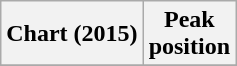<table class="wikitable">
<tr>
<th>Chart (2015)</th>
<th>Peak<br>position</th>
</tr>
<tr>
</tr>
</table>
